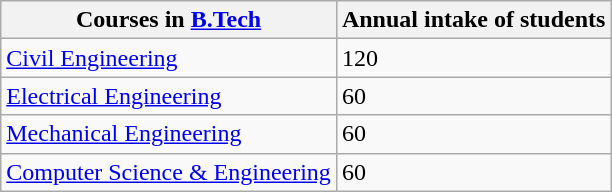<table class="wikitable">
<tr>
<th>Courses in <a href='#'>B.Tech</a></th>
<th>Annual intake of students</th>
</tr>
<tr>
<td><a href='#'>Civil Engineering</a></td>
<td>120</td>
</tr>
<tr>
<td><a href='#'>Electrical Engineering</a></td>
<td>60</td>
</tr>
<tr>
<td><a href='#'>Mechanical Engineering</a></td>
<td>60</td>
</tr>
<tr>
<td><a href='#'>Computer Science & Engineering</a></td>
<td>60</td>
</tr>
</table>
